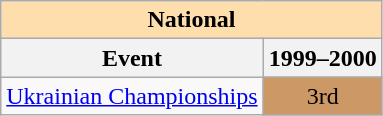<table class="wikitable" style="text-align:center">
<tr>
<th style="background-color: #ffdead; " colspan=2 align=center>National</th>
</tr>
<tr>
<th>Event</th>
<th>1999–2000</th>
</tr>
<tr>
<td align=left><a href='#'>Ukrainian Championships</a></td>
<td bgcolor=cc9966>3rd</td>
</tr>
</table>
